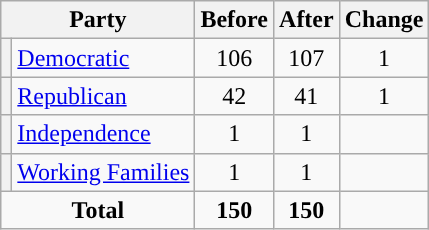<table class="wikitable" style="text-align:center;">
<tr>
<th colspan="2">Party</th>
<th>Before</th>
<th>After</th>
<th>Change</th>
</tr>
<tr>
<th style="background-color:"></th>
<td style="text-align:left;"><a href='#'>Democratic</a></td>
<td>106</td>
<td>107</td>
<td> 1</td>
</tr>
<tr>
<th style="background-color:"></th>
<td style="text-align:left;"><a href='#'>Republican</a></td>
<td>42</td>
<td>41</td>
<td> 1</td>
</tr>
<tr>
<th style="background-color:"></th>
<td style="text-align:left;"><a href='#'>Independence</a></td>
<td>1</td>
<td>1</td>
<td></td>
</tr>
<tr>
<th style="background-color:"></th>
<td style="text-align:left;"><a href='#'>Working Families</a></td>
<td>1</td>
<td>1</td>
<td></td>
</tr>
<tr>
<td colspan="2"><strong>Total</strong></td>
<td><strong>150</strong></td>
<td><strong>150</strong></td>
<td></td>
</tr>
</table>
